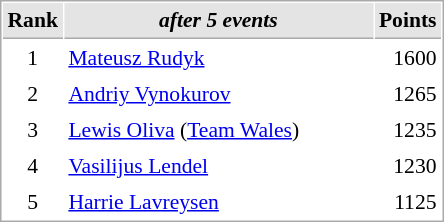<table cellspacing="1" cellpadding="3" style="border:1px solid #aaa; font-size:90%;">
<tr style="background:#e4e4e4;">
<th style="border-bottom:1px solid #aaa; width:10px;">Rank</th>
<th style="border-bottom:1px solid #aaa; width:200px; white-space:nowrap;"><em>after 5 events</em> </th>
<th style="border-bottom:1px solid #aaa; width:20px;">Points</th>
</tr>
<tr>
<td style="text-align:center;">1</td>
<td> <a href='#'>Mateusz Rudyk</a></td>
<td align="right">1600</td>
</tr>
<tr>
<td style="text-align:center;">2</td>
<td> <a href='#'>Andriy Vynokurov</a></td>
<td align="right">1265</td>
</tr>
<tr>
<td style="text-align:center;">3</td>
<td> <a href='#'>Lewis Oliva</a> (<a href='#'>Team Wales</a>)</td>
<td align="right">1235</td>
</tr>
<tr>
<td style="text-align:center;">4</td>
<td> <a href='#'>Vasilijus Lendel</a></td>
<td align="right">1230</td>
</tr>
<tr>
<td style="text-align:center;">5</td>
<td> <a href='#'>Harrie Lavreysen</a></td>
<td align="right">1125</td>
</tr>
</table>
